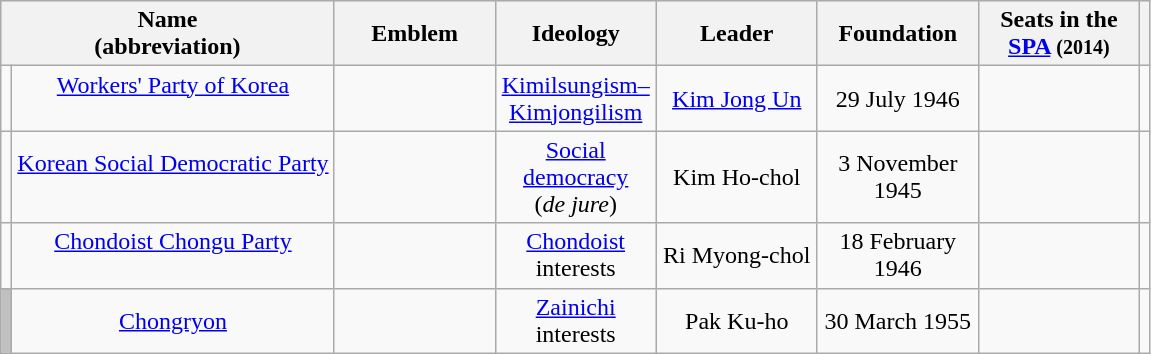<table class="wikitable" style="text-align:center;">
<tr style="background:#efefef;">
<th align="left" colspan="2">Name<br>(abbreviation)</th>
<th style="width:100px;">Emblem</th>
<th style="width:100px;">Ideology</th>
<th style="width:100px;">Leader</th>
<th style="width:100px; text-align:center;">Foundation</th>
<th style="width:100px; text-align:center;">Seats in the <a href='#'>SPA</a> <small>(2014)</small></th>
<th style="text-align:center;"></th>
</tr>
<tr>
<td bgcolor=></td>
<td><a href='#'>Workers' Party of Korea</a><br><br></td>
<td></td>
<td><a href='#'>Kimilsungism–Kimjongilism</a></td>
<td><a href='#'>Kim Jong Un</a></td>
<td>29 July 1946</td>
<td></td>
<td></td>
</tr>
<tr>
<td bgcolor=></td>
<td><a href='#'>Korean Social Democratic Party</a><br><br></td>
<td></td>
<td><a href='#'>Social democracy</a><br>(<em>de jure</em>)</td>
<td>Kim Ho-chol</td>
<td>3 November 1945</td>
<td></td>
<td></td>
</tr>
<tr>
<td bgcolor=></td>
<td><a href='#'>Chondoist Chongu Party</a><br><br></td>
<td></td>
<td><a href='#'>Chondoist</a> interests</td>
<td>Ri Myong-chol</td>
<td>18 February 1946</td>
<td></td>
<td></td>
</tr>
<tr>
<td bgcolor="#C0C0C0"></td>
<td><a href='#'>Chongryon</a><br></td>
<td></td>
<td><a href='#'>Zainichi</a> interests</td>
<td>Pak Ku-ho</td>
<td>30 March 1955</td>
<td></td>
<td></td>
</tr>
</table>
